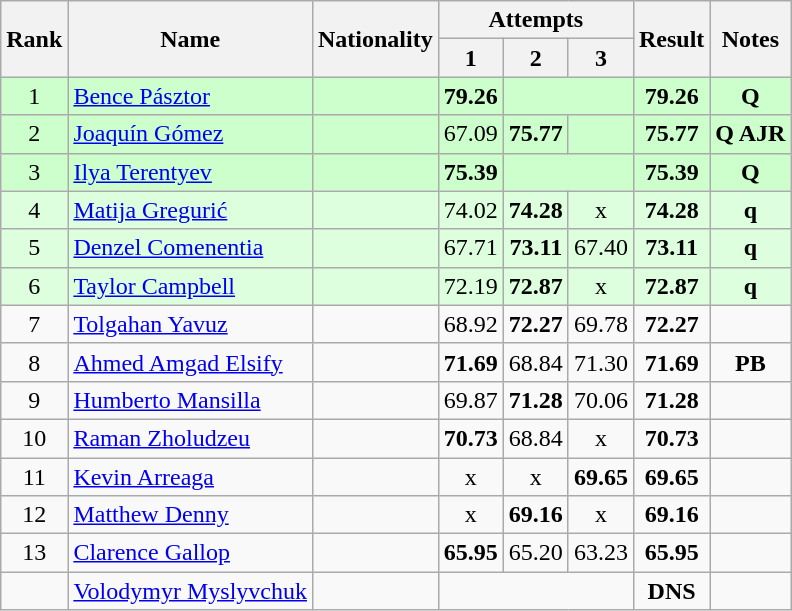<table class="wikitable sortable" style="text-align:center">
<tr>
<th rowspan=2>Rank</th>
<th rowspan=2>Name</th>
<th rowspan=2>Nationality</th>
<th colspan=3>Attempts</th>
<th rowspan=2>Result</th>
<th rowspan=2>Notes</th>
</tr>
<tr>
<th>1</th>
<th>2</th>
<th>3</th>
</tr>
<tr bgcolor=ccffcc>
<td>1</td>
<td align=left><a href='#'>Bence Pásztor</a></td>
<td align=left></td>
<td><strong>79.26</strong></td>
<td colspan=2></td>
<td><strong>79.26</strong></td>
<td><strong>Q</strong></td>
</tr>
<tr bgcolor=ccffcc>
<td>2</td>
<td align=left><a href='#'>Joaquín Gómez</a></td>
<td align=left></td>
<td>67.09</td>
<td><strong>75.77</strong></td>
<td></td>
<td><strong>75.77</strong></td>
<td><strong>Q AJR</strong></td>
</tr>
<tr bgcolor=ccffcc>
<td>3</td>
<td align=left><a href='#'>Ilya Terentyev</a></td>
<td align=left></td>
<td><strong>75.39</strong></td>
<td colspan=2></td>
<td><strong>75.39</strong></td>
<td><strong>Q</strong></td>
</tr>
<tr bgcolor=ddffdd>
<td>4</td>
<td align=left><a href='#'>Matija Gregurić</a></td>
<td align=left></td>
<td>74.02</td>
<td><strong>74.28</strong></td>
<td>x</td>
<td><strong>74.28</strong></td>
<td><strong>q</strong></td>
</tr>
<tr bgcolor=ddffdd>
<td>5</td>
<td align=left><a href='#'>Denzel Comenentia</a></td>
<td align=left></td>
<td>67.71</td>
<td><strong>73.11</strong></td>
<td>67.40</td>
<td><strong>73.11</strong></td>
<td><strong>q</strong></td>
</tr>
<tr bgcolor=ddffdd>
<td>6</td>
<td align=left><a href='#'>Taylor Campbell</a></td>
<td align=left></td>
<td>72.19</td>
<td><strong>72.87</strong></td>
<td>x</td>
<td><strong>72.87</strong></td>
<td><strong>q</strong></td>
</tr>
<tr>
<td>7</td>
<td align=left><a href='#'>Tolgahan Yavuz</a></td>
<td align=left></td>
<td>68.92</td>
<td><strong>72.27</strong></td>
<td>69.78</td>
<td><strong>72.27</strong></td>
<td></td>
</tr>
<tr>
<td>8</td>
<td align=left><a href='#'>Ahmed Amgad Elsify</a></td>
<td align=left></td>
<td><strong>71.69</strong></td>
<td>68.84</td>
<td>71.30</td>
<td><strong>71.69</strong></td>
<td><strong>PB</strong></td>
</tr>
<tr>
<td>9</td>
<td align=left><a href='#'>Humberto Mansilla</a></td>
<td align=left></td>
<td>69.87</td>
<td><strong>71.28</strong></td>
<td>70.06</td>
<td><strong>71.28</strong></td>
<td></td>
</tr>
<tr>
<td>10</td>
<td align=left><a href='#'>Raman Zholudzeu</a></td>
<td align=left></td>
<td><strong>70.73</strong></td>
<td>68.84</td>
<td>x</td>
<td><strong>70.73</strong></td>
<td></td>
</tr>
<tr>
<td>11</td>
<td align=left><a href='#'>Kevin Arreaga</a></td>
<td align=left></td>
<td>x</td>
<td>x</td>
<td><strong>69.65</strong></td>
<td><strong>69.65</strong></td>
<td></td>
</tr>
<tr>
<td>12</td>
<td align=left><a href='#'>Matthew Denny</a></td>
<td align=left></td>
<td>x</td>
<td><strong>69.16</strong></td>
<td>x</td>
<td><strong>69.16</strong></td>
<td></td>
</tr>
<tr>
<td>13</td>
<td align=left><a href='#'>Clarence Gallop</a></td>
<td align=left></td>
<td><strong>65.95</strong></td>
<td>65.20</td>
<td>63.23</td>
<td><strong>65.95</strong></td>
<td></td>
</tr>
<tr>
<td></td>
<td align=left><a href='#'>Volodymyr Myslyvchuk</a></td>
<td align=left></td>
<td colspan=3></td>
<td><strong>DNS</strong></td>
<td></td>
</tr>
</table>
